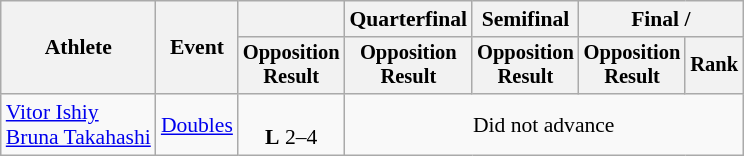<table class="wikitable" style="font-size:90%;">
<tr>
<th rowspan=2>Athlete</th>
<th rowspan=2>Event</th>
<th></th>
<th>Quarterfinal</th>
<th>Semifinal</th>
<th colspan=2>Final / </th>
</tr>
<tr style="font-size:95%">
<th>Opposition<br>Result</th>
<th>Opposition<br>Result</th>
<th>Opposition<br>Result</th>
<th>Opposition<br>Result</th>
<th>Rank</th>
</tr>
<tr align=center>
<td align=left><a href='#'>Vitor Ishiy</a><br><a href='#'>Bruna Takahashi</a></td>
<td align=left><a href='#'>Doubles</a></td>
<td><br><strong>L</strong> 2–4</td>
<td colspan=4>Did not advance</td>
</tr>
</table>
